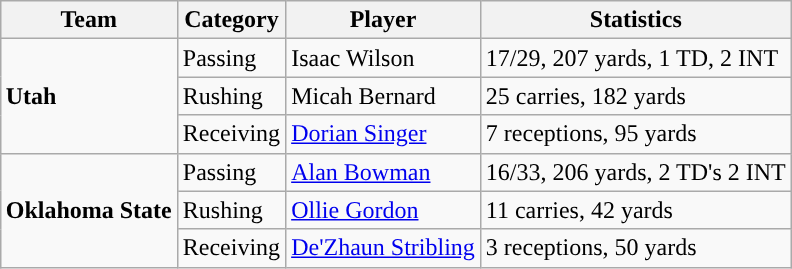<table class="wikitable" style="float: right;">
<tr>
<th>Team</th>
<th>Category</th>
<th>Player</th>
<th>Statistics</th>
</tr>
<tr>
<td rowspan=3><strong>Utah</strong></td>
<td>Passing</td>
<td>Isaac Wilson</td>
<td>17/29, 207 yards, 1 TD, 2 INT</td>
</tr>
<tr>
<td>Rushing</td>
<td>Micah Bernard</td>
<td>25 carries, 182 yards</td>
</tr>
<tr>
<td>Receiving</td>
<td><a href='#'>Dorian Singer</a></td>
<td>7 receptions, 95 yards</td>
</tr>
<tr>
<td rowspan=3><strong>Oklahoma State</strong></td>
<td>Passing</td>
<td><a href='#'>Alan Bowman</a></td>
<td>16/33, 206 yards, 2 TD's 2 INT</td>
</tr>
<tr>
<td>Rushing</td>
<td><a href='#'>Ollie Gordon</a></td>
<td>11 carries, 42 yards</td>
</tr>
<tr>
<td>Receiving</td>
<td><a href='#'>De'Zhaun Stribling</a></td>
<td>3 receptions, 50 yards</td>
</tr>
</table>
